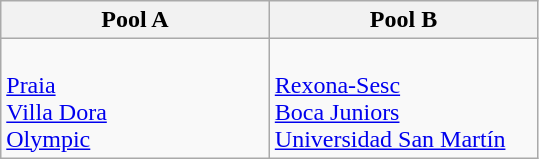<table class="wikitable">
<tr>
<th width=45%>Pool A</th>
<th width=45%>Pool B</th>
</tr>
<tr>
<td><br> <a href='#'>Praia</a><br>
 <a href='#'>Villa Dora</a><br>
 <a href='#'>Olympic</a></td>
<td><br> <a href='#'>Rexona-Sesc</a><br>
 <a href='#'>Boca Juniors</a><br>
 <a href='#'>Universidad San Martín</a></td>
</tr>
</table>
